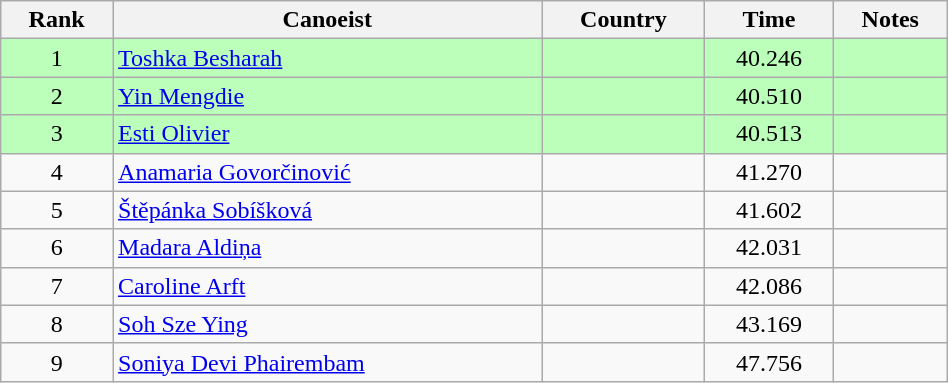<table class="wikitable" style="text-align:center;width: 50%">
<tr>
<th>Rank</th>
<th>Canoeist</th>
<th>Country</th>
<th>Time</th>
<th>Notes</th>
</tr>
<tr bgcolor=bbffbb>
<td>1</td>
<td align="left"><a href='#'>Toshka Besharah</a></td>
<td align="left"></td>
<td>40.246</td>
<td></td>
</tr>
<tr bgcolor=bbffbb>
<td>2</td>
<td align="left"><a href='#'>Yin Mengdie</a></td>
<td align="left"></td>
<td>40.510</td>
<td></td>
</tr>
<tr bgcolor=bbffbb>
<td>3</td>
<td align="left"><a href='#'>Esti Olivier</a></td>
<td align="left"></td>
<td>40.513</td>
<td></td>
</tr>
<tr>
<td>4</td>
<td align="left"><a href='#'>Anamaria Govorčinović</a></td>
<td align="left"></td>
<td>41.270</td>
<td></td>
</tr>
<tr>
<td>5</td>
<td align="left"><a href='#'>Štěpánka Sobíšková</a></td>
<td align="left"></td>
<td>41.602</td>
<td></td>
</tr>
<tr>
<td>6</td>
<td align="left"><a href='#'>Madara Aldiņa</a></td>
<td align="left"></td>
<td>42.031</td>
<td></td>
</tr>
<tr>
<td>7</td>
<td align="left"><a href='#'>Caroline Arft</a></td>
<td align="left"></td>
<td>42.086</td>
<td></td>
</tr>
<tr>
<td>8</td>
<td align="left"><a href='#'>Soh Sze Ying</a></td>
<td align="left"></td>
<td>43.169</td>
<td></td>
</tr>
<tr>
<td>9</td>
<td align="left"><a href='#'>Soniya Devi Phairembam</a></td>
<td align="left"></td>
<td>47.756</td>
<td></td>
</tr>
</table>
